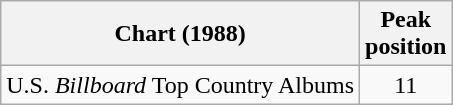<table class="wikitable">
<tr>
<th>Chart (1988)</th>
<th>Peak<br>position</th>
</tr>
<tr>
<td>U.S. <em>Billboard</em> Top Country Albums</td>
<td align="center">11</td>
</tr>
</table>
